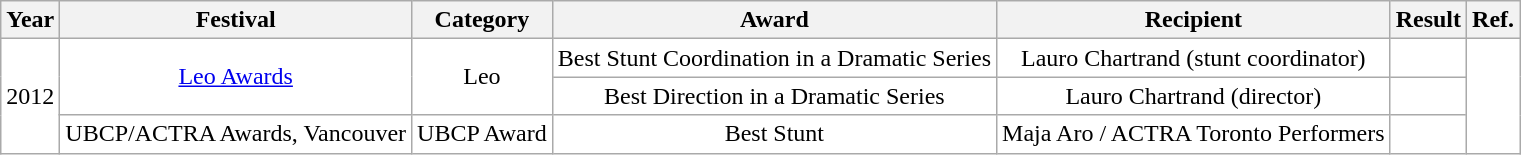<table class="wikitable" rowspan=7; style="text-align: center; background:#ffffff;">
<tr>
<th>Year</th>
<th>Festival</th>
<th>Category</th>
<th>Award</th>
<th>Recipient</th>
<th>Result</th>
<th>Ref.</th>
</tr>
<tr>
<td rowspan=3>2012</td>
<td rowspan=2><a href='#'>Leo Awards</a></td>
<td rowspan=2>Leo</td>
<td>Best Stunt Coordination in a Dramatic Series</td>
<td>Lauro Chartrand (stunt coordinator)</td>
<td></td>
<td rowspan=3></td>
</tr>
<tr>
<td>Best Direction in a Dramatic Series</td>
<td>Lauro Chartrand (director)</td>
<td></td>
</tr>
<tr>
<td>UBCP/ACTRA Awards, Vancouver</td>
<td>UBCP Award</td>
<td>Best Stunt</td>
<td>Maja Aro / ACTRA Toronto Performers</td>
<td></td>
</tr>
</table>
